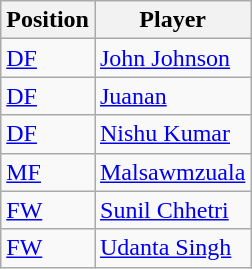<table class="wikitable sortable">
<tr>
<th>Position</th>
<th>Player</th>
</tr>
<tr>
<td><a href='#'>DF</a></td>
<td> <a href='#'>John Johnson</a></td>
</tr>
<tr>
<td><a href='#'>DF</a></td>
<td> <a href='#'>Juanan</a></td>
</tr>
<tr>
<td><a href='#'>DF</a></td>
<td> <a href='#'>Nishu Kumar</a></td>
</tr>
<tr>
<td><a href='#'>MF</a></td>
<td> <a href='#'>Malsawmzuala</a></td>
</tr>
<tr>
<td><a href='#'>FW</a></td>
<td> <a href='#'>Sunil Chhetri</a></td>
</tr>
<tr>
<td><a href='#'>FW</a></td>
<td> <a href='#'>Udanta Singh</a></td>
</tr>
</table>
